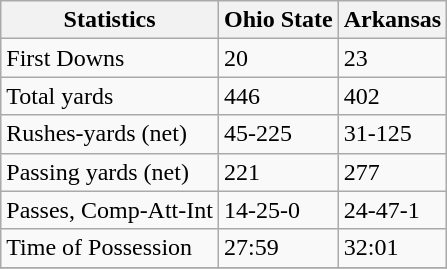<table class="wikitable">
<tr>
<th>Statistics</th>
<th>Ohio State</th>
<th>Arkansas</th>
</tr>
<tr>
<td>First Downs</td>
<td>20</td>
<td>23</td>
</tr>
<tr>
<td>Total yards</td>
<td>446</td>
<td>402</td>
</tr>
<tr>
<td>Rushes-yards (net)</td>
<td>45-225</td>
<td>31-125</td>
</tr>
<tr>
<td>Passing yards (net)</td>
<td>221</td>
<td>277</td>
</tr>
<tr>
<td>Passes, Comp-Att-Int</td>
<td>14-25-0</td>
<td>24-47-1</td>
</tr>
<tr>
<td>Time of Possession</td>
<td>27:59</td>
<td>32:01</td>
</tr>
<tr>
</tr>
</table>
